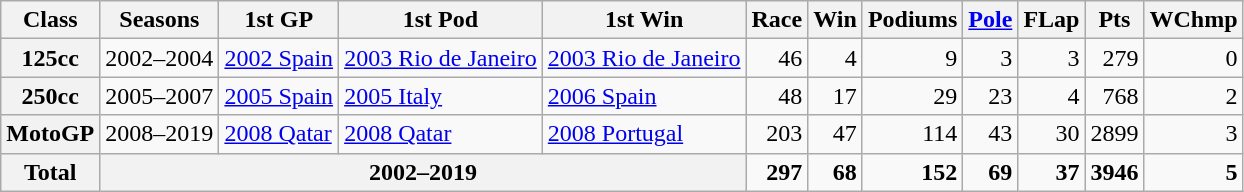<table class="wikitable">
<tr>
<th>Class</th>
<th>Seasons</th>
<th>1st GP</th>
<th>1st Pod</th>
<th>1st Win</th>
<th>Race</th>
<th>Win</th>
<th>Podiums</th>
<th><a href='#'>Pole</a></th>
<th>FLap</th>
<th>Pts</th>
<th>WChmp</th>
</tr>
<tr align="right">
<th>125cc</th>
<td>2002–2004</td>
<td align="left"><a href='#'>2002 Spain</a></td>
<td align="left"><a href='#'>2003 Rio de Janeiro</a></td>
<td align="left"><a href='#'>2003 Rio de Janeiro</a></td>
<td>46</td>
<td>4</td>
<td>9</td>
<td>3</td>
<td>3</td>
<td>279</td>
<td>0</td>
</tr>
<tr align="right">
<th>250cc</th>
<td>2005–2007</td>
<td align="left"><a href='#'>2005 Spain</a></td>
<td align="left"><a href='#'>2005 Italy</a></td>
<td align="left"><a href='#'>2006 Spain</a></td>
<td>48</td>
<td>17</td>
<td>29</td>
<td>23</td>
<td>4</td>
<td>768</td>
<td>2</td>
</tr>
<tr align="right">
<th>MotoGP</th>
<td>2008–2019</td>
<td align="left"><a href='#'>2008 Qatar</a></td>
<td align="left"><a href='#'>2008 Qatar</a></td>
<td align="left"><a href='#'>2008 Portugal</a></td>
<td>203</td>
<td>47</td>
<td>114</td>
<td>43</td>
<td>30</td>
<td>2899</td>
<td>3</td>
</tr>
<tr align="right">
<th>Total</th>
<th colspan=4>2002–2019</th>
<td><strong>297</strong></td>
<td><strong>68</strong></td>
<td><strong>152</strong></td>
<td><strong>69</strong></td>
<td><strong>37</strong></td>
<td><strong>3946</strong></td>
<td><strong>5</strong></td>
</tr>
</table>
